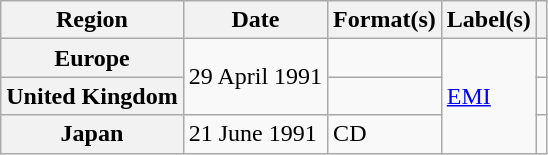<table class="wikitable plainrowheaders">
<tr>
<th scope="col">Region</th>
<th scope="col">Date</th>
<th scope="col">Format(s)</th>
<th scope="col">Label(s)</th>
<th scope="col"></th>
</tr>
<tr>
<th scope="row">Europe</th>
<td rowspan="2">29 April 1991</td>
<td></td>
<td rowspan="3"><a href='#'>EMI</a></td>
<td></td>
</tr>
<tr>
<th scope="row">United Kingdom</th>
<td></td>
<td></td>
</tr>
<tr>
<th scope="row">Japan</th>
<td>21 June 1991</td>
<td>CD</td>
<td></td>
</tr>
</table>
